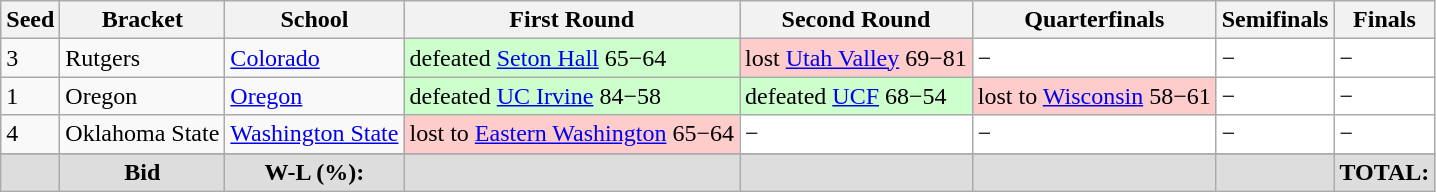<table class="sortable wikitable" style="white-space:nowrap; font-size:100%;">
<tr>
<th>Seed</th>
<th>Bracket</th>
<th>School</th>
<th>First Round</th>
<th>Second Round</th>
<th>Quarterfinals</th>
<th>Semifinals</th>
<th>Finals</th>
</tr>
<tr>
<td>3</td>
<td>Rutgers</td>
<td><a href='#'>Colorado</a></td>
<td style="background:#cfc;">defeated <a href='#'>Seton Hall</a> 65−64</td>
<td style="background:#fcc;">lost <a href='#'>Utah Valley</a> 69−81</td>
<td style="background:#fff;">−</td>
<td style="background:#fff;">−</td>
<td style="background:#fff;">−</td>
</tr>
<tr>
<td>1</td>
<td>Oregon</td>
<td><a href='#'>Oregon</a></td>
<td style="background:#cfc;">defeated <a href='#'>UC Irvine</a> 84−58</td>
<td style="background:#cfc;">defeated <a href='#'>UCF</a> 68−54</td>
<td style="background:#fcc;">lost to <a href='#'>Wisconsin</a> 58−61</td>
<td style="background:#fff;">−</td>
<td style="background:#fff;">−</td>
</tr>
<tr>
<td>4</td>
<td>Oklahoma State</td>
<td><a href='#'>Washington State</a></td>
<td style="background:#fcc;">lost to <a href='#'>Eastern Washington</a> 65−64</td>
<td style="background:#fff;">−</td>
<td style="background:#fff;">−</td>
<td style="background:#fff;">−</td>
<td style="background:#fff;">−</td>
</tr>
<tr>
</tr>
<tr class="sortbottom" style="text-align:center; background:#ddd;">
<td></td>
<td><strong>Bid</strong></td>
<td><strong>W-L (%):</strong></td>
<td></td>
<td></td>
<td></td>
<td></td>
<td><strong>TOTAL:</strong> </td>
</tr>
</table>
